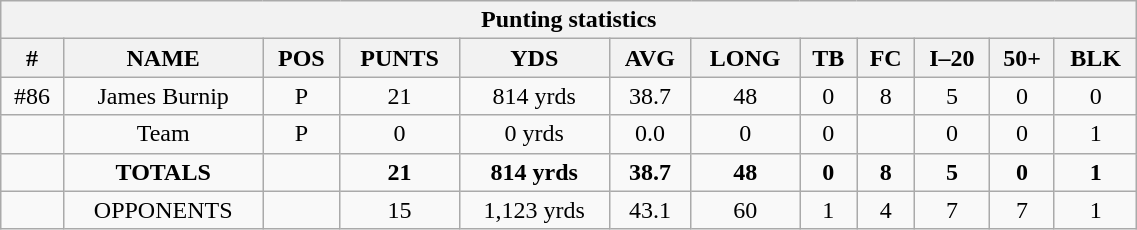<table style="width:60%; text-align:center;" class="wikitable collapsible collapsed">
<tr>
<th colspan="12">Punting statistics</th>
</tr>
<tr>
<th>#</th>
<th>NAME</th>
<th>POS</th>
<th>PUNTS</th>
<th>YDS</th>
<th>AVG</th>
<th>LONG</th>
<th>TB</th>
<th>FC</th>
<th>I–20</th>
<th>50+</th>
<th>BLK</th>
</tr>
<tr>
<td>#86</td>
<td>James Burnip</td>
<td>P</td>
<td>21</td>
<td>814 yrds</td>
<td>38.7</td>
<td>48</td>
<td>0</td>
<td>8</td>
<td>5</td>
<td>0</td>
<td>0</td>
</tr>
<tr>
<td></td>
<td>Team</td>
<td>P</td>
<td>0</td>
<td>0 yrds</td>
<td>0.0</td>
<td>0</td>
<td>0</td>
<td></td>
<td>0</td>
<td>0</td>
<td>1</td>
</tr>
<tr>
<td></td>
<td><strong>TOTALS</strong></td>
<td></td>
<td><strong>21</strong></td>
<td><strong>814 yrds</strong></td>
<td><strong>38.7</strong></td>
<td><strong>48</strong></td>
<td><strong>0</strong></td>
<td><strong>8</strong></td>
<td><strong>5</strong></td>
<td><strong>0</strong></td>
<td><strong>1</strong></td>
</tr>
<tr>
<td></td>
<td>OPPONENTS</td>
<td></td>
<td>15</td>
<td>1,123 yrds</td>
<td>43.1</td>
<td>60</td>
<td>1</td>
<td>4</td>
<td>7</td>
<td>7</td>
<td>1</td>
</tr>
</table>
